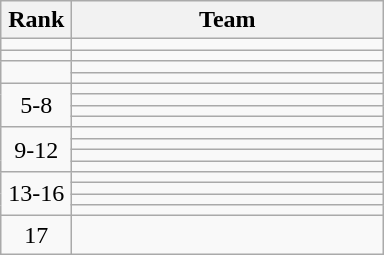<table class="wikitable" style="text-align: center;">
<tr>
<th width=40>Rank</th>
<th width=200>Team</th>
</tr>
<tr>
<td></td>
<td align=left></td>
</tr>
<tr>
<td></td>
<td align=left></td>
</tr>
<tr>
<td rowspan=2></td>
<td align=left></td>
</tr>
<tr>
<td align=left></td>
</tr>
<tr>
<td rowspan=4>5-8</td>
<td align=left></td>
</tr>
<tr>
<td align=left></td>
</tr>
<tr>
<td align=left></td>
</tr>
<tr>
<td align=left></td>
</tr>
<tr>
<td rowspan=4>9-12</td>
<td align=left></td>
</tr>
<tr>
<td align=left></td>
</tr>
<tr>
<td align=left></td>
</tr>
<tr>
<td align=left></td>
</tr>
<tr>
<td rowspan=4>13-16</td>
<td align=left></td>
</tr>
<tr>
<td align=left></td>
</tr>
<tr>
<td align=left></td>
</tr>
<tr>
<td align=left></td>
</tr>
<tr>
<td>17</td>
<td align=left></td>
</tr>
</table>
